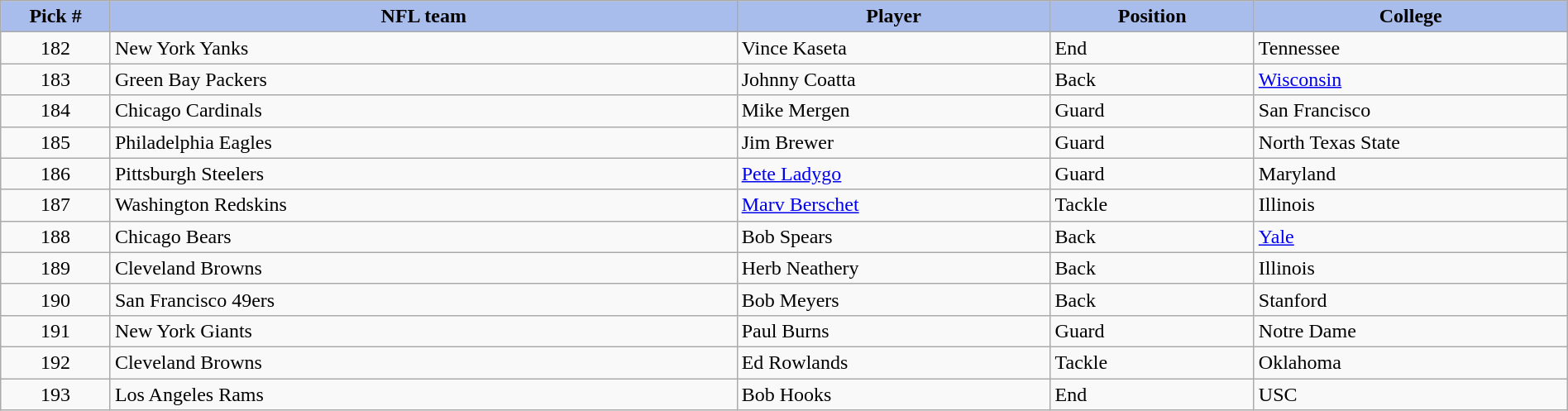<table class="wikitable sortable sortable" style="width: 100%">
<tr>
<th style="background:#A8BDEC;" width=7%>Pick #</th>
<th width=40% style="background:#A8BDEC;">NFL team</th>
<th width=20% style="background:#A8BDEC;">Player</th>
<th width=13% style="background:#A8BDEC;">Position</th>
<th style="background:#A8BDEC;">College</th>
</tr>
<tr>
<td align=center>182</td>
<td>New York Yanks</td>
<td>Vince Kaseta</td>
<td>End</td>
<td>Tennessee</td>
</tr>
<tr>
<td align=center>183</td>
<td>Green Bay Packers</td>
<td>Johnny Coatta</td>
<td>Back</td>
<td><a href='#'>Wisconsin</a></td>
</tr>
<tr>
<td align=center>184</td>
<td>Chicago Cardinals</td>
<td>Mike Mergen</td>
<td>Guard</td>
<td>San Francisco</td>
</tr>
<tr>
<td align=center>185</td>
<td>Philadelphia Eagles</td>
<td>Jim Brewer</td>
<td>Guard</td>
<td>North Texas State</td>
</tr>
<tr>
<td align=center>186</td>
<td>Pittsburgh Steelers</td>
<td><a href='#'>Pete Ladygo</a></td>
<td>Guard</td>
<td>Maryland</td>
</tr>
<tr>
<td align=center>187</td>
<td>Washington Redskins</td>
<td><a href='#'>Marv Berschet</a></td>
<td>Tackle</td>
<td>Illinois</td>
</tr>
<tr>
<td align=center>188</td>
<td>Chicago Bears</td>
<td>Bob Spears</td>
<td>Back</td>
<td><a href='#'>Yale</a></td>
</tr>
<tr>
<td align=center>189</td>
<td>Cleveland Browns</td>
<td>Herb Neathery</td>
<td>Back</td>
<td>Illinois</td>
</tr>
<tr>
<td align=center>190</td>
<td>San Francisco 49ers</td>
<td>Bob Meyers</td>
<td>Back</td>
<td>Stanford</td>
</tr>
<tr>
<td align=center>191</td>
<td>New York Giants</td>
<td>Paul Burns</td>
<td>Guard</td>
<td>Notre Dame</td>
</tr>
<tr>
<td align=center>192</td>
<td>Cleveland Browns</td>
<td>Ed Rowlands</td>
<td>Tackle</td>
<td>Oklahoma</td>
</tr>
<tr>
<td align=center>193</td>
<td>Los Angeles Rams</td>
<td>Bob Hooks</td>
<td>End</td>
<td>USC</td>
</tr>
</table>
